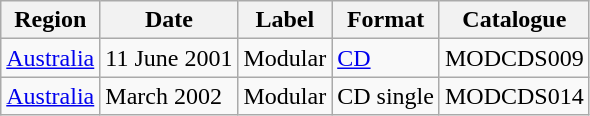<table class="wikitable">
<tr>
<th>Region</th>
<th>Date</th>
<th>Label</th>
<th>Format</th>
<th>Catalogue</th>
</tr>
<tr>
<td><a href='#'>Australia</a></td>
<td>11 June 2001</td>
<td>Modular</td>
<td><a href='#'>CD</a></td>
<td>MODCDS009</td>
</tr>
<tr>
<td><a href='#'>Australia</a></td>
<td>March 2002</td>
<td>Modular</td>
<td>CD single</td>
<td>MODCDS014</td>
</tr>
</table>
